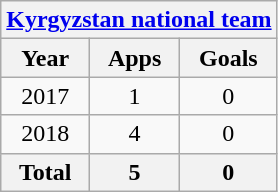<table class="wikitable" style="text-align:center">
<tr>
<th colspan=3><a href='#'>Kyrgyzstan national team</a></th>
</tr>
<tr>
<th>Year</th>
<th>Apps</th>
<th>Goals</th>
</tr>
<tr>
<td>2017</td>
<td>1</td>
<td>0</td>
</tr>
<tr>
<td>2018</td>
<td>4</td>
<td>0</td>
</tr>
<tr>
<th>Total</th>
<th>5</th>
<th>0</th>
</tr>
</table>
